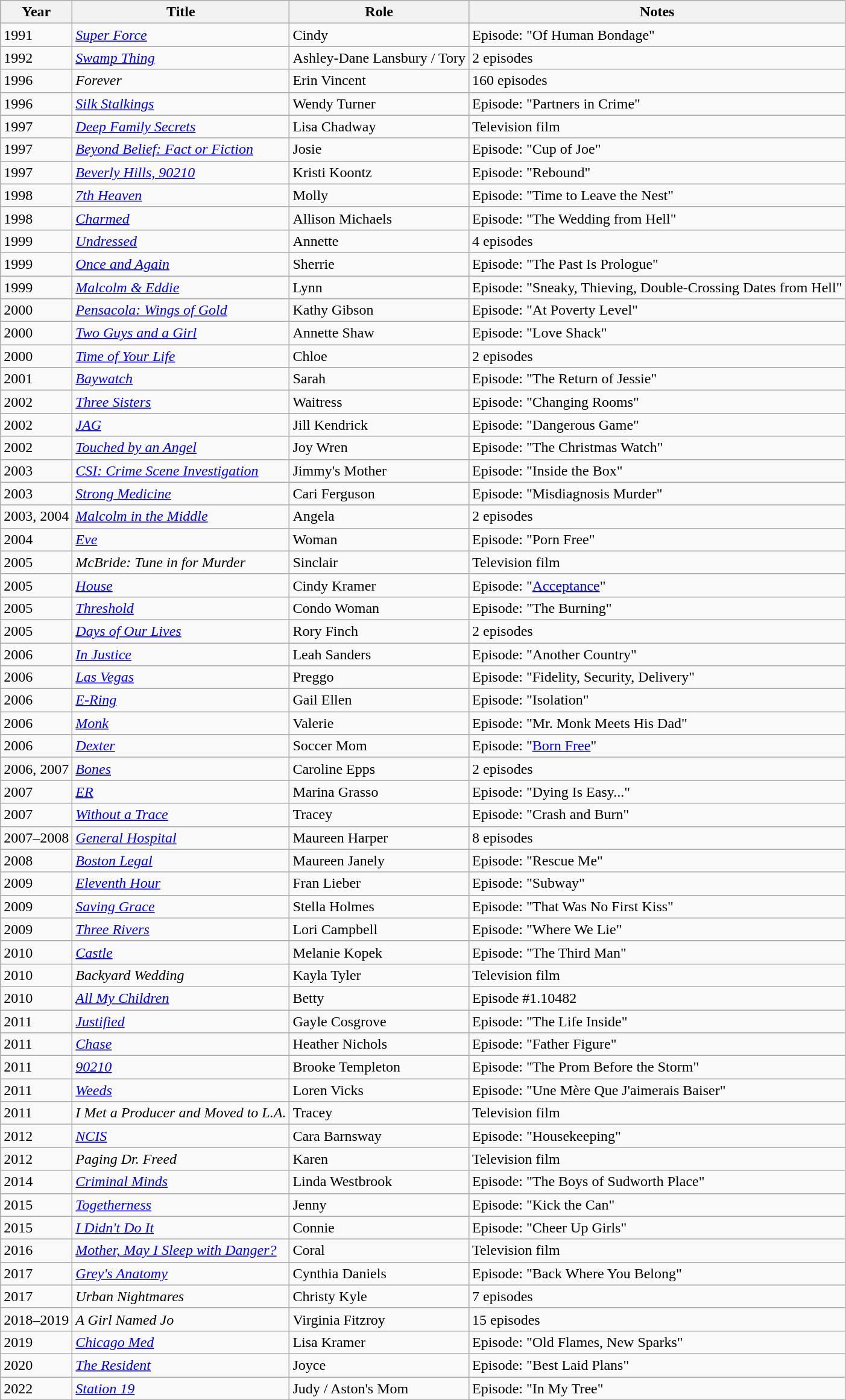<table class="wikitable sortable">
<tr>
<th>Year</th>
<th>Title</th>
<th>Role</th>
<th>Notes</th>
</tr>
<tr>
<td>1991</td>
<td><em><a href='#'>Super Force</a></em></td>
<td>Cindy</td>
<td>Episode: "Of Human Bondage"</td>
</tr>
<tr>
<td>1992</td>
<td><a href='#'><em>Swamp Thing</em></a></td>
<td>Ashley-Dane Lansbury / Tory</td>
<td>2 episodes</td>
</tr>
<tr>
<td>1996</td>
<td><em>Forever</em></td>
<td>Erin Vincent</td>
<td>160 episodes</td>
</tr>
<tr>
<td>1996</td>
<td><em><a href='#'>Silk Stalkings</a></em></td>
<td>Wendy Turner</td>
<td>Episode: "Partners in Crime"</td>
</tr>
<tr>
<td>1997</td>
<td><em><a href='#'>Deep Family Secrets</a></em></td>
<td>Lisa Chadway</td>
<td>Television film</td>
</tr>
<tr>
<td>1997</td>
<td><em><a href='#'>Beyond Belief: Fact or Fiction</a></em></td>
<td>Josie</td>
<td>Episode: "Cup of Joe"</td>
</tr>
<tr>
<td>1997</td>
<td><em><a href='#'>Beverly Hills, 90210</a></em></td>
<td>Kristi Koontz</td>
<td>Episode: "Rebound"</td>
</tr>
<tr>
<td>1998</td>
<td><a href='#'><em>7th Heaven</em></a></td>
<td>Molly</td>
<td>Episode: "Time to Leave the Nest"</td>
</tr>
<tr>
<td>1998</td>
<td><em><a href='#'>Charmed</a></em></td>
<td>Allison Michaels</td>
<td>Episode: "The Wedding from Hell"</td>
</tr>
<tr>
<td>1999</td>
<td><em><a href='#'>Undressed</a></em></td>
<td>Annette</td>
<td>4 episodes</td>
</tr>
<tr>
<td>1999</td>
<td><em><a href='#'>Once and Again</a></em></td>
<td>Sherrie</td>
<td>Episode: "The Past Is Prologue"</td>
</tr>
<tr>
<td>1999</td>
<td><em><a href='#'>Malcolm & Eddie</a></em></td>
<td>Lynn</td>
<td>Episode: "Sneaky, Thieving, Double-Crossing Dates from Hell"</td>
</tr>
<tr>
<td>2000</td>
<td><em><a href='#'>Pensacola: Wings of Gold</a></em></td>
<td>Kathy Gibson</td>
<td>Episode: "At Poverty Level"</td>
</tr>
<tr>
<td>2000</td>
<td><em><a href='#'>Two Guys and a Girl</a></em></td>
<td>Annette Shaw</td>
<td>Episode: "Love Shack"</td>
</tr>
<tr>
<td>2000</td>
<td><a href='#'><em>Time of Your Life</em></a></td>
<td>Chloe</td>
<td>2 episodes</td>
</tr>
<tr>
<td>2001</td>
<td><em><a href='#'>Baywatch</a></em></td>
<td>Sarah</td>
<td>Episode: "The Return of Jessie"</td>
</tr>
<tr>
<td>2002</td>
<td><a href='#'><em>Three Sisters</em></a></td>
<td>Waitress</td>
<td>Episode: "Changing Rooms"</td>
</tr>
<tr>
<td>2002</td>
<td><a href='#'><em>JAG</em></a></td>
<td>Jill Kendrick</td>
<td>Episode: "Dangerous Game"</td>
</tr>
<tr>
<td>2002</td>
<td><em><a href='#'>Touched by an Angel</a></em></td>
<td>Joy Wren</td>
<td>Episode: "The Christmas Watch"</td>
</tr>
<tr>
<td>2003</td>
<td><em><a href='#'>CSI: Crime Scene Investigation</a></em></td>
<td>Jimmy's Mother</td>
<td>Episode: "Inside the Box"</td>
</tr>
<tr>
<td>2003</td>
<td><em><a href='#'>Strong Medicine</a></em></td>
<td>Cari Ferguson</td>
<td>Episode: "Misdiagnosis Murder"</td>
</tr>
<tr>
<td>2003, 2004</td>
<td><em><a href='#'>Malcolm in the Middle</a></em></td>
<td>Angela</td>
<td>2 episodes</td>
</tr>
<tr>
<td>2004</td>
<td><a href='#'><em>Eve</em></a></td>
<td>Woman</td>
<td>Episode: "Porn Free"</td>
</tr>
<tr>
<td>2005</td>
<td><em>McBride: Tune in for Murder</em></td>
<td>Sinclair</td>
<td>Television film</td>
</tr>
<tr>
<td>2005</td>
<td><a href='#'><em>House</em></a></td>
<td>Cindy Kramer</td>
<td>Episode: "<a href='#'>Acceptance</a>"</td>
</tr>
<tr>
<td>2005</td>
<td><a href='#'><em>Threshold</em></a></td>
<td>Condo Woman</td>
<td>Episode: "The Burning"</td>
</tr>
<tr>
<td>2005</td>
<td><em><a href='#'>Days of Our Lives</a></em></td>
<td>Rory Finch</td>
<td>2 episodes</td>
</tr>
<tr>
<td>2006</td>
<td><em><a href='#'>In Justice</a></em></td>
<td>Leah Sanders</td>
<td>Episode: "Another Country"</td>
</tr>
<tr>
<td>2006</td>
<td><a href='#'><em>Las Vegas</em></a></td>
<td>Preggo</td>
<td>Episode: "Fidelity, Security, Delivery"</td>
</tr>
<tr>
<td>2006</td>
<td><em><a href='#'>E-Ring</a></em></td>
<td>Gail Ellen</td>
<td>Episode: "Isolation"</td>
</tr>
<tr>
<td>2006</td>
<td><a href='#'><em>Monk</em></a></td>
<td>Valerie</td>
<td>Episode: "Mr. Monk Meets His Dad"</td>
</tr>
<tr>
<td>2006</td>
<td><a href='#'><em>Dexter</em></a></td>
<td>Soccer Mom</td>
<td>Episode: "<a href='#'>Born Free</a>"</td>
</tr>
<tr>
<td>2006, 2007</td>
<td><a href='#'><em>Bones</em></a></td>
<td>Caroline Epps</td>
<td>2 episodes</td>
</tr>
<tr>
<td>2007</td>
<td><a href='#'><em>ER</em></a></td>
<td>Marina Grasso</td>
<td>Episode: "Dying Is Easy..."</td>
</tr>
<tr>
<td>2007</td>
<td><em><a href='#'>Without a Trace</a></em></td>
<td>Tracey</td>
<td>Episode: "Crash and Burn"</td>
</tr>
<tr>
<td>2007–2008</td>
<td><em><a href='#'>General Hospital</a></em></td>
<td>Maureen Harper</td>
<td>8 episodes</td>
</tr>
<tr>
<td>2008</td>
<td><em><a href='#'>Boston Legal</a></em></td>
<td>Maureen Janely</td>
<td>Episode: "Rescue Me"</td>
</tr>
<tr>
<td>2009</td>
<td><a href='#'><em>Eleventh Hour</em></a></td>
<td>Fran Lieber</td>
<td>Episode: "Subway"</td>
</tr>
<tr>
<td>2009</td>
<td><a href='#'><em>Saving Grace</em></a></td>
<td>Stella Holmes</td>
<td>Episode: "That Was No First Kiss"</td>
</tr>
<tr>
<td>2009</td>
<td><a href='#'><em>Three Rivers</em></a></td>
<td>Lori Campbell</td>
<td>Episode: "Where We Lie"</td>
</tr>
<tr>
<td>2010</td>
<td><a href='#'><em>Castle</em></a></td>
<td>Melanie Kopek</td>
<td>Episode: "The Third Man"</td>
</tr>
<tr>
<td>2010</td>
<td><em>Backyard Wedding</em></td>
<td>Kayla Tyler</td>
<td>Television film</td>
</tr>
<tr>
<td>2010</td>
<td><em><a href='#'>All My Children</a></em></td>
<td>Betty</td>
<td>Episode #1.10482</td>
</tr>
<tr>
<td>2011</td>
<td><a href='#'><em>Justified</em></a></td>
<td>Gayle Cosgrove</td>
<td>Episode: "The Life Inside"</td>
</tr>
<tr>
<td>2011</td>
<td><a href='#'><em>Chase</em></a></td>
<td>Heather Nichols</td>
<td>Episode: "Father Figure"</td>
</tr>
<tr>
<td>2011</td>
<td><a href='#'><em>90210</em></a></td>
<td>Brooke Templeton</td>
<td>Episode: "The Prom Before the Storm"</td>
</tr>
<tr>
<td>2011</td>
<td><a href='#'><em>Weeds</em></a></td>
<td>Loren Vicks</td>
<td>Episode: "Une Mère Que J'aimerais Baiser"</td>
</tr>
<tr>
<td>2011</td>
<td><em>I Met a Producer and Moved to L.A.</em></td>
<td>Tracey</td>
<td>Television film</td>
</tr>
<tr>
<td>2012</td>
<td><a href='#'><em>NCIS</em></a></td>
<td>Cara Barnsway</td>
<td>Episode: "Housekeeping"</td>
</tr>
<tr>
<td>2012</td>
<td><em>Paging Dr. Freed</em></td>
<td>Karen</td>
<td>Television film</td>
</tr>
<tr>
<td>2014</td>
<td><em><a href='#'>Criminal Minds</a></em></td>
<td>Linda Westbrook</td>
<td>Episode: "The Boys of Sudworth Place"</td>
</tr>
<tr>
<td>2015</td>
<td><a href='#'><em>Togetherness</em></a></td>
<td>Jenny</td>
<td>Episode: "Kick the Can"</td>
</tr>
<tr>
<td>2015</td>
<td><a href='#'><em>I Didn't Do It</em></a></td>
<td>Connie</td>
<td>Episode: "Cheer Up Girls"</td>
</tr>
<tr>
<td>2016</td>
<td><a href='#'><em>Mother, May I Sleep with Danger?</em></a></td>
<td>Coral</td>
<td>Television film</td>
</tr>
<tr>
<td>2017</td>
<td><em><a href='#'>Grey's Anatomy</a></em></td>
<td>Cynthia Daniels</td>
<td>Episode: "Back Where You Belong"</td>
</tr>
<tr>
<td>2017</td>
<td><em>Urban Nightmares</em></td>
<td>Christy Kyle</td>
<td>7 episodes</td>
</tr>
<tr>
<td>2018–2019</td>
<td><em>A Girl Named Jo</em></td>
<td>Virginia Fitzroy</td>
<td>15 episodes</td>
</tr>
<tr>
<td>2019</td>
<td><em><a href='#'>Chicago Med</a></em></td>
<td>Lisa Kramer</td>
<td>Episode: "Old Flames, New Sparks"</td>
</tr>
<tr>
<td>2020</td>
<td><a href='#'><em>The Resident</em></a></td>
<td>Joyce</td>
<td>Episode: "Best Laid Plans"</td>
</tr>
<tr>
<td>2022</td>
<td><em><a href='#'>Station 19</a></em></td>
<td>Judy / Aston's Mom</td>
<td>Episode: "In My Tree"</td>
</tr>
</table>
